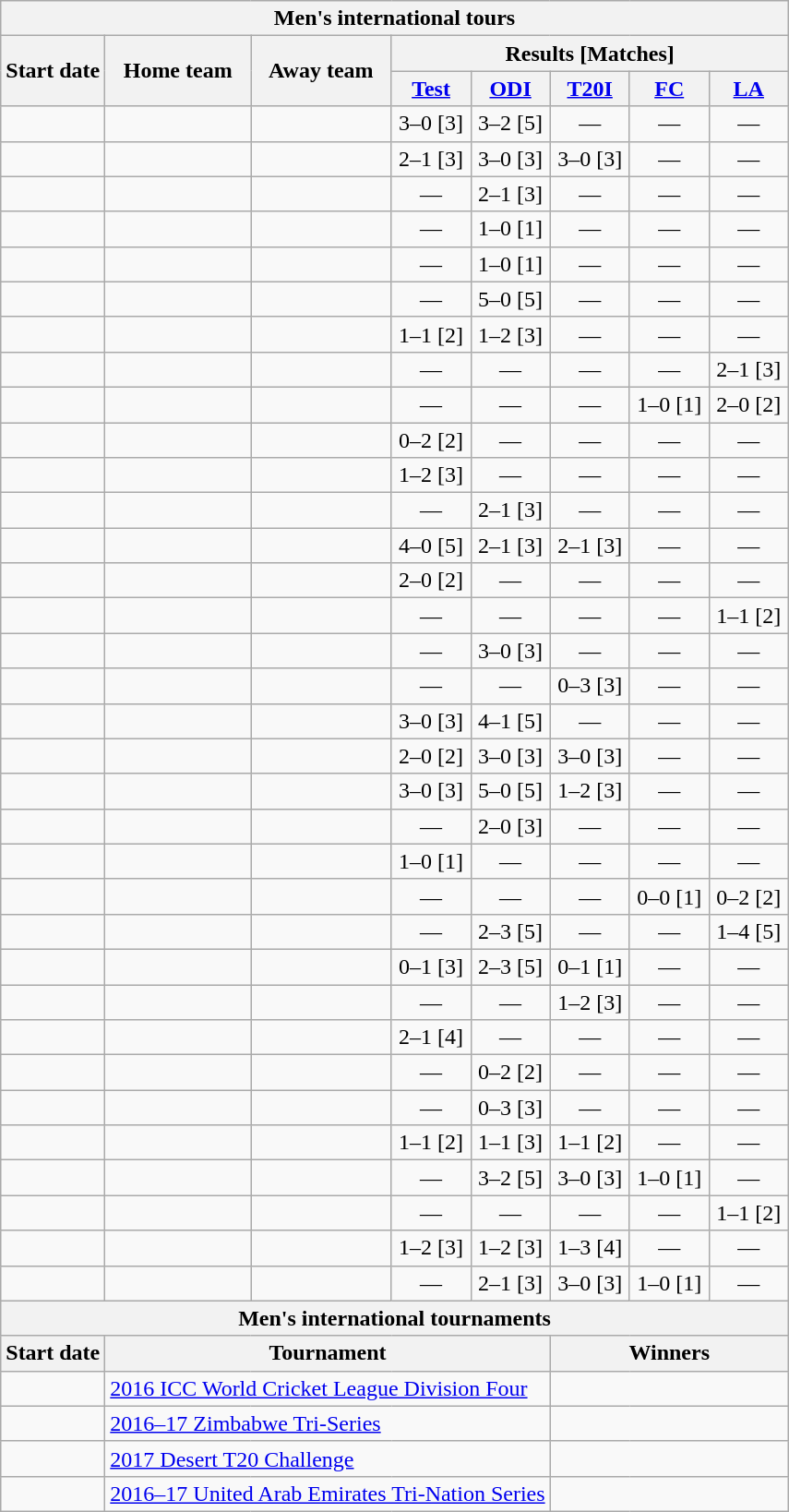<table class="wikitable ubsortable" style="text-align:center; white-space:nowrap">
<tr>
<th colspan=8>Men's international tours</th>
</tr>
<tr>
<th rowspan=2>Start date</th>
<th rowspan=2>Home team</th>
<th rowspan=2>Away team</th>
<th colspan=5>Results [Matches]</th>
</tr>
<tr>
<th width=50><a href='#'>Test</a></th>
<th width=50><a href='#'>ODI</a></th>
<th width=50><a href='#'>T20I</a></th>
<th width=50><a href='#'>FC</a></th>
<th width=50><a href='#'>LA</a></th>
</tr>
<tr>
<td style="text-align:left"><a href='#'></a></td>
<td style="text-align:left"></td>
<td style="text-align:left"></td>
<td>3–0 [3]</td>
<td>3–2 [5]</td>
<td>—</td>
<td>—</td>
<td>—</td>
</tr>
<tr>
<td style="text-align:left"><a href='#'></a></td>
<td style="text-align:left"></td>
<td style="text-align:left"></td>
<td>2–1 [3]</td>
<td>3–0 [3]</td>
<td>3–0 [3]</td>
<td>—</td>
<td>—</td>
</tr>
<tr>
<td style="text-align:left"><a href='#'></a></td>
<td style="text-align:left"></td>
<td style="text-align:left"></td>
<td>—</td>
<td>2–1 [3]</td>
<td>—</td>
<td>—</td>
<td>—</td>
</tr>
<tr>
<td style="text-align:left"><a href='#'></a></td>
<td style="text-align:left"></td>
<td style="text-align:left"></td>
<td>—</td>
<td>1–0 [1]</td>
<td>—</td>
<td>—</td>
<td>—</td>
</tr>
<tr>
<td style="text-align:left"><a href='#'></a></td>
<td style="text-align:left"> </td>
<td style="text-align:left"></td>
<td>—</td>
<td>1–0 [1]</td>
<td>—</td>
<td>—</td>
<td>—</td>
</tr>
<tr>
<td style="text-align:left"><a href='#'></a></td>
<td style="text-align:left"></td>
<td style="text-align:left"></td>
<td>—</td>
<td>5–0 [5]</td>
<td>—</td>
<td>—</td>
<td>—</td>
</tr>
<tr>
<td style="text-align:left"><a href='#'></a></td>
<td style="text-align:left"></td>
<td style="text-align:left"></td>
<td>1–1 [2]</td>
<td>1–2 [3]</td>
<td>—</td>
<td>—</td>
<td>—</td>
</tr>
<tr>
<td style="text-align:left"><a href='#'></a></td>
<td style="text-align:left"></td>
<td style="text-align:left"></td>
<td>—</td>
<td>—</td>
<td>—</td>
<td>—</td>
<td>2–1 [3]</td>
</tr>
<tr>
<td style="text-align:left"><a href='#'></a></td>
<td style="text-align:left"></td>
<td style="text-align:left"></td>
<td>—</td>
<td>—</td>
<td>—</td>
<td>1–0 [1]</td>
<td>2–0 [2]</td>
</tr>
<tr>
<td style="text-align:left"><a href='#'></a></td>
<td style="text-align:left"></td>
<td style="text-align:left"></td>
<td>0–2 [2]</td>
<td>—</td>
<td>—</td>
<td>—</td>
<td>—</td>
</tr>
<tr>
<td style="text-align:left"><a href='#'></a></td>
<td style="text-align:left"></td>
<td style="text-align:left"></td>
<td>1–2 [3]</td>
<td>—</td>
<td>—</td>
<td>—</td>
<td>—</td>
</tr>
<tr>
<td style="text-align:left"><a href='#'></a></td>
<td style="text-align:left"></td>
<td style="text-align:left"></td>
<td>—</td>
<td>2–1 [3]</td>
<td>—</td>
<td>—</td>
<td>—</td>
</tr>
<tr>
<td style="text-align:left"><a href='#'></a></td>
<td style="text-align:left"></td>
<td style="text-align:left"></td>
<td>4–0 [5]</td>
<td>2–1 [3]</td>
<td>2–1 [3]</td>
<td>—</td>
<td>—</td>
</tr>
<tr>
<td style="text-align:left"><a href='#'></a></td>
<td style="text-align:left"></td>
<td style="text-align:left"></td>
<td>2–0 [2]</td>
<td>—</td>
<td>—</td>
<td>—</td>
<td>—</td>
</tr>
<tr>
<td style="text-align:left"><a href='#'></a></td>
<td style="text-align:left"></td>
<td style="text-align:left"></td>
<td>—</td>
<td>—</td>
<td>—</td>
<td>—</td>
<td>1–1 [2]</td>
</tr>
<tr>
<td style="text-align:left"><a href='#'></a></td>
<td style="text-align:left"></td>
<td style="text-align:left"></td>
<td>—</td>
<td>3–0 [3]</td>
<td>—</td>
<td>—</td>
<td>—</td>
</tr>
<tr>
<td style="text-align:left"><a href='#'></a></td>
<td style="text-align:left"></td>
<td style="text-align:left"></td>
<td>—</td>
<td>—</td>
<td>0–3 [3]</td>
<td>—</td>
<td>—</td>
</tr>
<tr>
<td style="text-align:left"><a href='#'></a></td>
<td style="text-align:left"></td>
<td style="text-align:left"></td>
<td>3–0 [3]</td>
<td>4–1 [5]</td>
<td>—</td>
<td>—</td>
<td>—</td>
</tr>
<tr>
<td style="text-align:left"><a href='#'></a></td>
<td style="text-align:left"></td>
<td style="text-align:left"></td>
<td>2–0 [2]</td>
<td>3–0 [3]</td>
<td>3–0 [3]</td>
<td>—</td>
<td>—</td>
</tr>
<tr>
<td style="text-align:left"><a href='#'></a></td>
<td style="text-align:left"></td>
<td style="text-align:left"></td>
<td>3–0 [3]</td>
<td>5–0 [5]</td>
<td>1–2 [3]</td>
<td>—</td>
<td>—</td>
</tr>
<tr>
<td style="text-align:left"><a href='#'></a></td>
<td style="text-align:left"></td>
<td style="text-align:left"></td>
<td>—</td>
<td>2–0 [3]</td>
<td>—</td>
<td>—</td>
<td>—</td>
</tr>
<tr>
<td style="text-align:left"><a href='#'></a></td>
<td style="text-align:left"></td>
<td style="text-align:left"></td>
<td>1–0 [1]</td>
<td>—</td>
<td>—</td>
<td>—</td>
<td>—</td>
</tr>
<tr>
<td style="text-align:left"><a href='#'></a></td>
<td style="text-align:left"></td>
<td style="text-align:left"></td>
<td>—</td>
<td>—</td>
<td>—</td>
<td>0–0 [1]</td>
<td>0–2 [2]</td>
</tr>
<tr>
<td style="text-align:left"><a href='#'></a></td>
<td style="text-align:left"></td>
<td style="text-align:left"></td>
<td>—</td>
<td>2–3 [5]</td>
<td>—</td>
<td>—</td>
<td>1–4 [5]</td>
</tr>
<tr>
<td style="text-align:left"><a href='#'></a></td>
<td style="text-align:left"></td>
<td style="text-align:left"></td>
<td>0–1 [3]</td>
<td>2–3 [5]</td>
<td>0–1 [1]</td>
<td>—</td>
<td>—</td>
</tr>
<tr>
<td style="text-align:left"><a href='#'></a></td>
<td style="text-align:left"></td>
<td style="text-align:left"></td>
<td>—</td>
<td>—</td>
<td>1–2 [3]</td>
<td>—</td>
<td>—</td>
</tr>
<tr>
<td style="text-align:left"><a href='#'></a></td>
<td style="text-align:left"></td>
<td style="text-align:left"></td>
<td>2–1 [4]</td>
<td>—</td>
<td>—</td>
<td>—</td>
<td>—</td>
</tr>
<tr>
<td style="text-align:left"><a href='#'></a></td>
<td style="text-align:left"></td>
<td style="text-align:left"></td>
<td>—</td>
<td>0–2 [2]</td>
<td>—</td>
<td>—</td>
<td>—</td>
</tr>
<tr>
<td style="text-align:left"><a href='#'></a></td>
<td style="text-align:left"></td>
<td style="text-align:left"></td>
<td>—</td>
<td>0–3 [3]</td>
<td>—</td>
<td>—</td>
<td>—</td>
</tr>
<tr>
<td style="text-align:left"><a href='#'></a></td>
<td style="text-align:left"></td>
<td style="text-align:left"></td>
<td>1–1 [2]</td>
<td>1–1 [3]</td>
<td>1–1 [2]</td>
<td>—</td>
<td>—</td>
</tr>
<tr>
<td style="text-align:left"><a href='#'></a></td>
<td style="text-align:left"> </td>
<td style="text-align:left"></td>
<td>—</td>
<td>3–2 [5]</td>
<td>3–0 [3]</td>
<td>1–0 [1]</td>
<td>—</td>
</tr>
<tr>
<td style="text-align:left"><a href='#'></a></td>
<td style="text-align:left"></td>
<td style="text-align:left"></td>
<td>—</td>
<td>—</td>
<td>—</td>
<td>—</td>
<td>1–1 [2]</td>
</tr>
<tr>
<td style="text-align:left"><a href='#'></a></td>
<td style="text-align:left"></td>
<td style="text-align:left"></td>
<td>1–2 [3]</td>
<td>1–2 [3]</td>
<td>1–3 [4]</td>
<td>—</td>
<td>—</td>
</tr>
<tr>
<td style="text-align:left"><a href='#'></a></td>
<td style="text-align:left"></td>
<td style="text-align:left"></td>
<td>—</td>
<td>2–1 [3]</td>
<td>3–0 [3]</td>
<td>1–0 [1]</td>
<td>—</td>
</tr>
<tr>
<th colspan=8>Men's international tournaments</th>
</tr>
<tr>
<th>Start date</th>
<th colspan=4>Tournament</th>
<th colspan=3>Winners</th>
</tr>
<tr>
<td style="text-align:left"><a href='#'></a></td>
<td style="text-align:left" colspan=4> <a href='#'>2016 ICC World Cricket League Division Four</a></td>
<td style="text-align:left" colspan=3></td>
</tr>
<tr>
<td style="text-align:left"><a href='#'></a></td>
<td style="text-align:left" colspan=4> <a href='#'>2016–17 Zimbabwe Tri-Series</a></td>
<td style="text-align:left" colspan=3></td>
</tr>
<tr>
<td style="text-align:left"><a href='#'></a></td>
<td style="text-align:left" colspan=4> <a href='#'>2017 Desert T20 Challenge</a></td>
<td style="text-align:left" colspan=3></td>
</tr>
<tr>
<td style="text-align:left"><a href='#'></a></td>
<td style="text-align:left" colspan=4> <a href='#'>2016–17 United Arab Emirates Tri-Nation Series</a></td>
<td style="text-align:left" colspan=3></td>
</tr>
</table>
